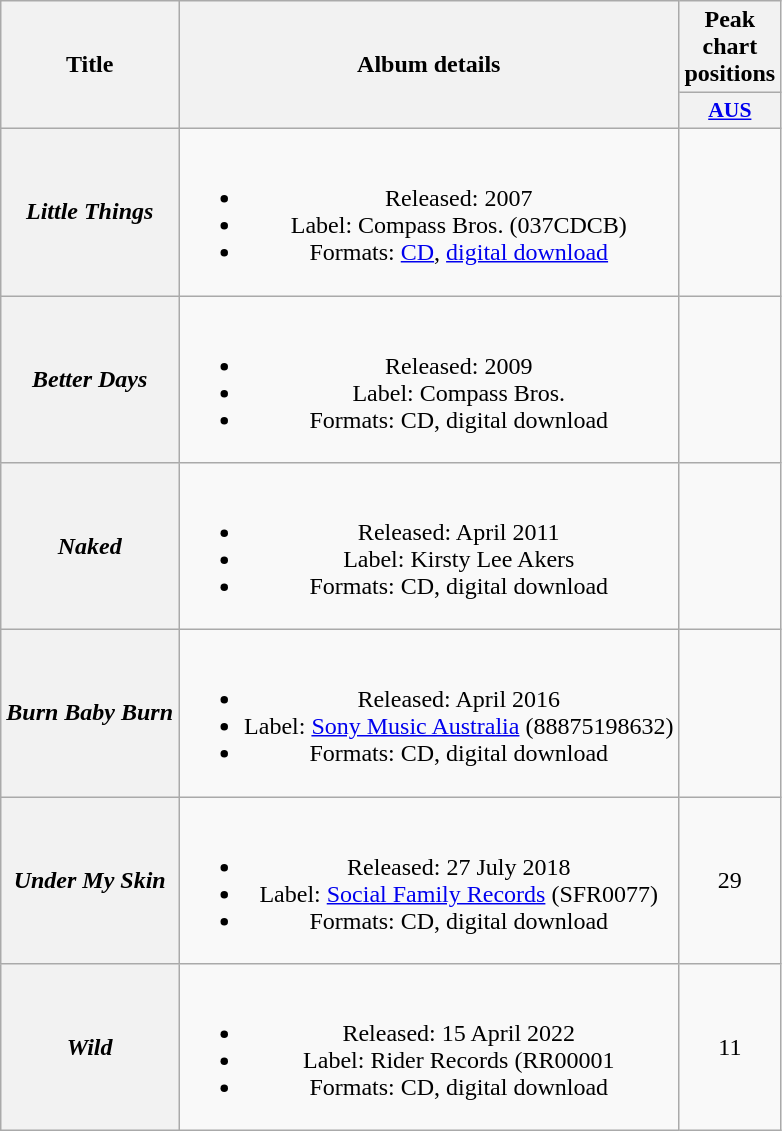<table class="wikitable plainrowheaders" style="text-align:center;">
<tr>
<th rowspan="2">Title</th>
<th rowspan="2">Album details</th>
<th colspan="1">Peak chart positions</th>
</tr>
<tr>
<th scope="col" style="width:3em;font-size:90%;"><a href='#'>AUS</a><br></th>
</tr>
<tr>
<th scope="row"><em>Little Things</em></th>
<td><br><ul><li>Released: 2007</li><li>Label: Compass Bros. (037CDCB)</li><li>Formats: <a href='#'>CD</a>, <a href='#'>digital download</a></li></ul></td>
<td></td>
</tr>
<tr>
<th scope="row"><em>Better Days</em></th>
<td><br><ul><li>Released: 2009</li><li>Label: Compass Bros.</li><li>Formats: CD, digital download</li></ul></td>
<td></td>
</tr>
<tr>
<th scope="row"><em>Naked</em></th>
<td><br><ul><li>Released: April 2011</li><li>Label: Kirsty Lee Akers</li><li>Formats: CD, digital download</li></ul></td>
<td></td>
</tr>
<tr>
<th scope="row"><em>Burn Baby Burn</em></th>
<td><br><ul><li>Released: April 2016</li><li>Label: <a href='#'>Sony Music Australia</a> (88875198632)</li><li>Formats: CD, digital download</li></ul></td>
<td></td>
</tr>
<tr>
<th scope="row"><em>Under My Skin</em></th>
<td><br><ul><li>Released: 27 July 2018</li><li>Label: <a href='#'>Social Family Records</a> (SFR0077)</li><li>Formats: CD, digital download</li></ul></td>
<td>29</td>
</tr>
<tr>
<th scope="row"><em>Wild</em></th>
<td><br><ul><li>Released: 15 April 2022</li><li>Label: Rider Records (RR00001</li><li>Formats: CD, digital download</li></ul></td>
<td>11</td>
</tr>
</table>
